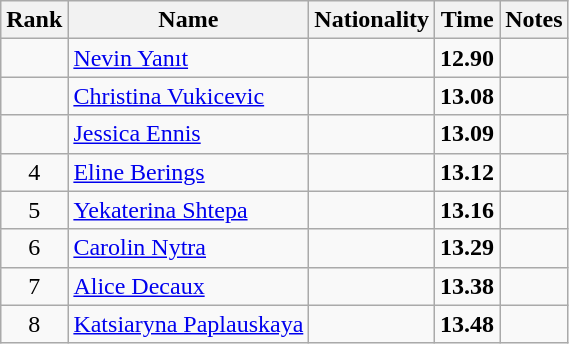<table class="wikitable sortable" style="text-align:center">
<tr>
<th>Rank</th>
<th>Name</th>
<th>Nationality</th>
<th>Time</th>
<th>Notes</th>
</tr>
<tr>
<td></td>
<td align=left><a href='#'>Nevin Yanıt</a></td>
<td align=left></td>
<td><strong>12.90</strong></td>
<td></td>
</tr>
<tr>
<td></td>
<td align=left><a href='#'>Christina Vukicevic</a></td>
<td align=left></td>
<td><strong>13.08</strong></td>
<td></td>
</tr>
<tr>
<td></td>
<td align=left><a href='#'>Jessica Ennis</a></td>
<td align=left></td>
<td><strong>13.09</strong></td>
<td></td>
</tr>
<tr>
<td>4</td>
<td align=left><a href='#'>Eline Berings</a></td>
<td align=left></td>
<td><strong>13.12</strong></td>
<td></td>
</tr>
<tr>
<td>5</td>
<td align=left><a href='#'>Yekaterina Shtepa</a></td>
<td align=left></td>
<td><strong>13.16</strong></td>
<td></td>
</tr>
<tr>
<td>6</td>
<td align=left><a href='#'>Carolin Nytra</a></td>
<td align=left></td>
<td><strong>13.29</strong></td>
<td></td>
</tr>
<tr>
<td>7</td>
<td align=left><a href='#'>Alice Decaux</a></td>
<td align=left></td>
<td><strong>13.38</strong></td>
<td></td>
</tr>
<tr>
<td>8</td>
<td align=left><a href='#'>Katsiaryna Paplauskaya</a></td>
<td align=left></td>
<td><strong>13.48</strong></td>
<td></td>
</tr>
</table>
